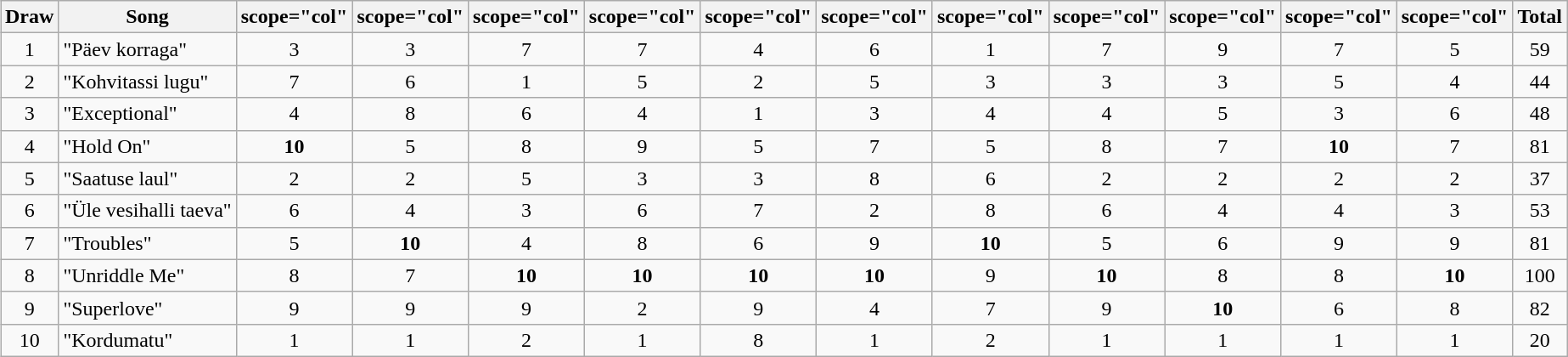<table class="wikitable collapsible" style="margin: 1em auto 1em auto; text-align:center;">
<tr>
<th>Draw</th>
<th>Song</th>
<th>scope="col" </th>
<th>scope="col" </th>
<th>scope="col" </th>
<th>scope="col" </th>
<th>scope="col" </th>
<th>scope="col" </th>
<th>scope="col" </th>
<th>scope="col" </th>
<th>scope="col" </th>
<th>scope="col" </th>
<th>scope="col" </th>
<th>Total</th>
</tr>
<tr>
<td>1</td>
<td align="left">"Päev korraga"</td>
<td>3</td>
<td>3</td>
<td>7</td>
<td>7</td>
<td>4</td>
<td>6</td>
<td>1</td>
<td>7</td>
<td>9</td>
<td>7</td>
<td>5</td>
<td>59</td>
</tr>
<tr>
<td>2</td>
<td align="left">"Kohvitassi lugu"</td>
<td>7</td>
<td>6</td>
<td>1</td>
<td>5</td>
<td>2</td>
<td>5</td>
<td>3</td>
<td>3</td>
<td>3</td>
<td>5</td>
<td>4</td>
<td>44</td>
</tr>
<tr>
<td>3</td>
<td align="left">"Exceptional"</td>
<td>4</td>
<td>8</td>
<td>6</td>
<td>4</td>
<td>1</td>
<td>3</td>
<td>4</td>
<td>4</td>
<td>5</td>
<td>3</td>
<td>6</td>
<td>48</td>
</tr>
<tr>
<td>4</td>
<td align="left">"Hold On"</td>
<td><strong>10</strong></td>
<td>5</td>
<td>8</td>
<td>9</td>
<td>5</td>
<td>7</td>
<td>5</td>
<td>8</td>
<td>7</td>
<td><strong>10</strong></td>
<td>7</td>
<td>81</td>
</tr>
<tr>
<td>5</td>
<td align="left">"Saatuse laul"</td>
<td>2</td>
<td>2</td>
<td>5</td>
<td>3</td>
<td>3</td>
<td>8</td>
<td>6</td>
<td>2</td>
<td>2</td>
<td>2</td>
<td>2</td>
<td>37</td>
</tr>
<tr>
<td>6</td>
<td align="left">"Üle vesihalli taeva"</td>
<td>6</td>
<td>4</td>
<td>3</td>
<td>6</td>
<td>7</td>
<td>2</td>
<td>8</td>
<td>6</td>
<td>4</td>
<td>4</td>
<td>3</td>
<td>53</td>
</tr>
<tr>
<td>7</td>
<td align="left">"Troubles"</td>
<td>5</td>
<td><strong>10</strong></td>
<td>4</td>
<td>8</td>
<td>6</td>
<td>9</td>
<td><strong>10</strong></td>
<td>5</td>
<td>6</td>
<td>9</td>
<td>9</td>
<td>81</td>
</tr>
<tr>
<td>8</td>
<td align="left">"Unriddle Me"</td>
<td>8</td>
<td>7</td>
<td><strong>10</strong></td>
<td><strong>10</strong></td>
<td><strong>10</strong></td>
<td><strong>10</strong></td>
<td>9</td>
<td><strong>10</strong></td>
<td>8</td>
<td>8</td>
<td><strong>10</strong></td>
<td>100</td>
</tr>
<tr>
<td>9</td>
<td align="left">"Superlove"</td>
<td>9</td>
<td>9</td>
<td>9</td>
<td>2</td>
<td>9</td>
<td>4</td>
<td>7</td>
<td>9</td>
<td><strong>10</strong></td>
<td>6</td>
<td>8</td>
<td>82</td>
</tr>
<tr>
<td>10</td>
<td align="left">"Kordumatu"</td>
<td>1</td>
<td>1</td>
<td>2</td>
<td>1</td>
<td>8</td>
<td>1</td>
<td>2</td>
<td>1</td>
<td>1</td>
<td>1</td>
<td>1</td>
<td>20</td>
</tr>
</table>
